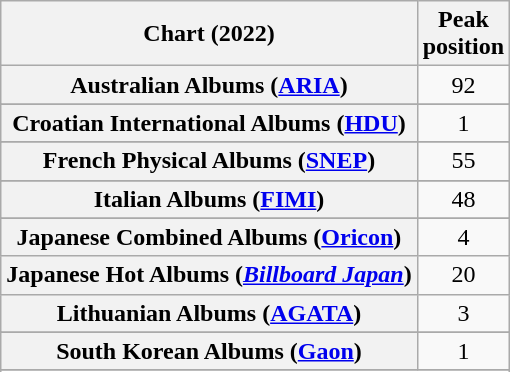<table class="wikitable sortable plainrowheaders" style="text-align:center">
<tr>
<th scope="col">Chart (2022)</th>
<th scope="col">Peak<br>position</th>
</tr>
<tr>
<th scope="row">Australian Albums (<a href='#'>ARIA</a>)</th>
<td>92</td>
</tr>
<tr>
</tr>
<tr>
</tr>
<tr>
</tr>
<tr>
</tr>
<tr>
<th scope="row">Croatian International Albums (<a href='#'>HDU</a>)</th>
<td>1</td>
</tr>
<tr>
</tr>
<tr>
</tr>
<tr>
</tr>
<tr>
</tr>
<tr>
<th scope="row">French Physical Albums (<a href='#'>SNEP</a>)</th>
<td>55</td>
</tr>
<tr>
</tr>
<tr>
</tr>
<tr>
<th scope="row">Italian Albums (<a href='#'>FIMI</a>)</th>
<td>48</td>
</tr>
<tr>
</tr>
<tr>
<th scope="row">Japanese Combined Albums (<a href='#'>Oricon</a>)</th>
<td>4</td>
</tr>
<tr>
<th scope="row">Japanese Hot Albums (<em><a href='#'>Billboard Japan</a></em>)</th>
<td>20</td>
</tr>
<tr>
<th scope="row">Lithuanian Albums (<a href='#'>AGATA</a>)</th>
<td>3</td>
</tr>
<tr>
</tr>
<tr>
</tr>
<tr>
<th scope="row">South Korean Albums (<a href='#'>Gaon</a>)</th>
<td>1</td>
</tr>
<tr>
</tr>
<tr>
</tr>
<tr>
</tr>
<tr>
</tr>
<tr>
</tr>
<tr>
</tr>
<tr>
</tr>
</table>
